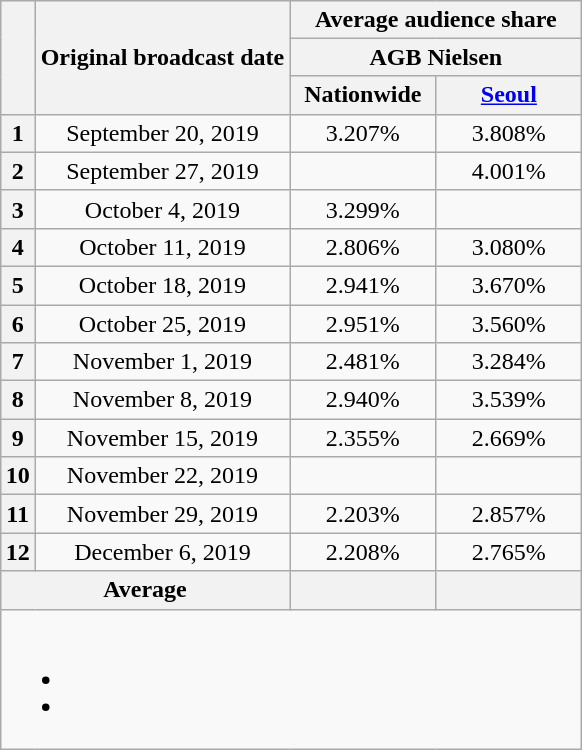<table class="wikitable" style="text-align:center;max-width:450px; margin-left: auto; margin-right: auto; border: none;">
<tr>
</tr>
<tr>
<th rowspan="3"></th>
<th rowspan="3">Original broadcast date</th>
<th colspan="2">Average audience share</th>
</tr>
<tr>
<th colspan="2">AGB Nielsen</th>
</tr>
<tr>
<th width=90>Nationwide</th>
<th width=90><a href='#'>Seoul</a></th>
</tr>
<tr>
<th>1</th>
<td>September 20, 2019</td>
<td>3.207%</td>
<td>3.808%</td>
</tr>
<tr>
<th>2</th>
<td>September 27, 2019</td>
<td></td>
<td>4.001%</td>
</tr>
<tr>
<th>3</th>
<td>October 4, 2019</td>
<td>3.299%</td>
<td></td>
</tr>
<tr>
<th>4</th>
<td>October 11, 2019</td>
<td>2.806%</td>
<td>3.080%</td>
</tr>
<tr>
<th>5</th>
<td>October 18, 2019</td>
<td>2.941%</td>
<td>3.670%</td>
</tr>
<tr>
<th>6</th>
<td>October 25, 2019</td>
<td>2.951%</td>
<td>3.560%</td>
</tr>
<tr>
<th>7</th>
<td>November 1, 2019</td>
<td>2.481%</td>
<td>3.284%</td>
</tr>
<tr>
<th>8</th>
<td>November 8, 2019</td>
<td>2.940%</td>
<td>3.539%</td>
</tr>
<tr>
<th>9</th>
<td>November 15, 2019</td>
<td>2.355%</td>
<td>2.669%</td>
</tr>
<tr>
<th>10</th>
<td>November 22, 2019</td>
<td></td>
<td></td>
</tr>
<tr>
<th>11</th>
<td>November 29, 2019</td>
<td>2.203%</td>
<td>2.857%</td>
</tr>
<tr>
<th>12</th>
<td>December 6, 2019</td>
<td>2.208%</td>
<td>2.765%</td>
</tr>
<tr>
<th colspan="2">Average</th>
<th></th>
<th></th>
</tr>
<tr>
<td colspan="6"><br><ul><li></li><li></li></ul></td>
</tr>
</table>
